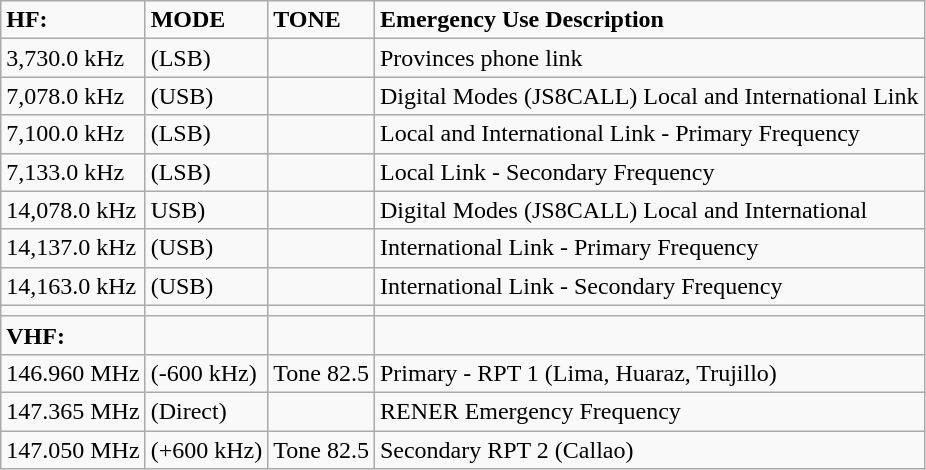<table class="wikitable">
<tr>
<td><strong>HF:</strong></td>
<td><strong>MODE</strong></td>
<td><strong>TONE</strong></td>
<td><strong>Emergency Use Description</strong></td>
</tr>
<tr>
<td>3,730.0 kHz</td>
<td>(LSB)</td>
<td></td>
<td>Provinces phone link</td>
</tr>
<tr>
<td>7,078.0 kHz</td>
<td>(USB)</td>
<td></td>
<td>Digital Modes (JS8CALL) Local and International Link</td>
</tr>
<tr>
<td>7,100.0 kHz</td>
<td>(LSB)</td>
<td></td>
<td>Local and International Link - Primary Frequency</td>
</tr>
<tr>
<td>7,133.0 kHz</td>
<td>(LSB)</td>
<td></td>
<td>Local Link - Secondary Frequency</td>
</tr>
<tr>
<td>14,078.0 kHz</td>
<td>USB)</td>
<td></td>
<td>Digital Modes (JS8CALL) Local and International</td>
</tr>
<tr>
<td>14,137.0 kHz</td>
<td>(USB)</td>
<td></td>
<td>International Link - Primary Frequency</td>
</tr>
<tr>
<td>14,163.0 kHz</td>
<td>(USB)</td>
<td></td>
<td>International Link - Secondary Frequency</td>
</tr>
<tr>
<td></td>
<td></td>
<td></td>
<td></td>
</tr>
<tr>
<td><strong>VHF:</strong></td>
<td></td>
<td></td>
<td></td>
</tr>
<tr>
<td>146.960 MHz</td>
<td>(-600 kHz)</td>
<td>Tone 82.5</td>
<td>Primary - RPT 1 (Lima, Huaraz, Trujillo)</td>
</tr>
<tr>
<td>147.365 MHz</td>
<td>(Direct)</td>
<td></td>
<td>RENER Emergency Frequency</td>
</tr>
<tr>
<td>147.050 MHz</td>
<td>(+600 kHz)</td>
<td>Tone 82.5</td>
<td>Secondary RPT 2 (Callao)</td>
</tr>
</table>
